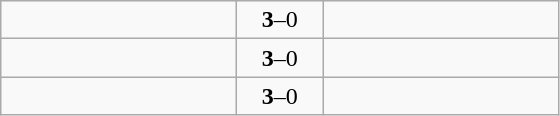<table class="wikitable">
<tr>
<td width=150><strong></strong></td>
<td style="width:50px" align=center><strong>3</strong>–0</td>
<td width=150></td>
</tr>
<tr>
<td width=150><strong></strong></td>
<td style="width:50px" align=center><strong>3</strong>–0</td>
<td width=150></td>
</tr>
<tr>
<td width=150><strong></strong></td>
<td style="width:50px" align=center><strong>3</strong>–0</td>
<td width=150></td>
</tr>
</table>
